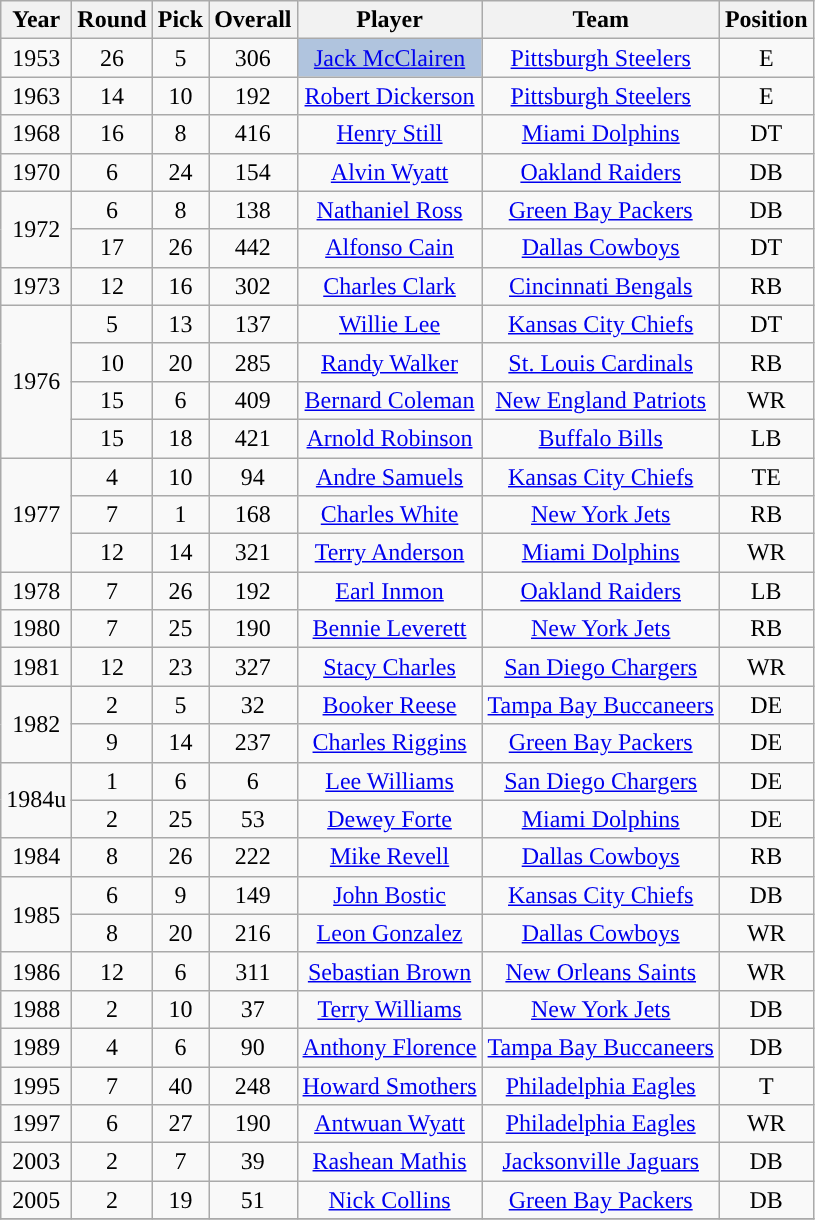<table class="wikitable sortable" style="text-align: center;">
<tr>
<th>Year</th>
<th>Round</th>
<th>Pick</th>
<th>Overall</th>
<th>Player</th>
<th>Team</th>
<th>Position</th>
</tr>
<tr>
<td>1953</td>
<td>26</td>
<td>5</td>
<td>306</td>
<td style="background-color:lightsteelblue"><a href='#'>Jack McClairen</a></td>
<td><a href='#'>Pittsburgh Steelers</a></td>
<td>E</td>
</tr>
<tr>
<td>1963</td>
<td>14</td>
<td>10</td>
<td>192</td>
<td><a href='#'>Robert Dickerson</a></td>
<td><a href='#'>Pittsburgh Steelers</a></td>
<td>E</td>
</tr>
<tr>
<td>1968</td>
<td>16</td>
<td>8</td>
<td>416</td>
<td><a href='#'>Henry Still</a></td>
<td><a href='#'>Miami Dolphins</a></td>
<td>DT</td>
</tr>
<tr>
<td>1970</td>
<td>6</td>
<td>24</td>
<td>154</td>
<td><a href='#'>Alvin Wyatt</a></td>
<td><a href='#'>Oakland Raiders</a></td>
<td>DB</td>
</tr>
<tr>
<td rowspan="2">1972</td>
<td>6</td>
<td>8</td>
<td>138</td>
<td><a href='#'>Nathaniel Ross</a></td>
<td><a href='#'>Green Bay Packers</a></td>
<td>DB</td>
</tr>
<tr>
<td>17</td>
<td>26</td>
<td>442</td>
<td><a href='#'>Alfonso Cain</a></td>
<td><a href='#'>Dallas Cowboys</a></td>
<td>DT</td>
</tr>
<tr>
<td>1973</td>
<td>12</td>
<td>16</td>
<td>302</td>
<td><a href='#'>Charles Clark</a></td>
<td><a href='#'>Cincinnati Bengals</a></td>
<td>RB</td>
</tr>
<tr>
<td rowspan="4">1976</td>
<td>5</td>
<td>13</td>
<td>137</td>
<td><a href='#'>Willie Lee</a></td>
<td><a href='#'>Kansas City Chiefs</a></td>
<td>DT</td>
</tr>
<tr>
<td>10</td>
<td>20</td>
<td>285</td>
<td><a href='#'>Randy Walker</a></td>
<td><a href='#'>St. Louis Cardinals</a></td>
<td>RB</td>
</tr>
<tr>
<td>15</td>
<td>6</td>
<td>409</td>
<td><a href='#'>Bernard Coleman</a></td>
<td><a href='#'>New England Patriots</a></td>
<td>WR</td>
</tr>
<tr>
<td>15</td>
<td>18</td>
<td>421</td>
<td><a href='#'>Arnold Robinson</a></td>
<td><a href='#'>Buffalo Bills</a></td>
<td>LB</td>
</tr>
<tr>
<td rowspan="3">1977</td>
<td>4</td>
<td>10</td>
<td>94</td>
<td><a href='#'>Andre Samuels</a></td>
<td><a href='#'>Kansas City Chiefs</a></td>
<td>TE</td>
</tr>
<tr>
<td>7</td>
<td>1</td>
<td>168</td>
<td><a href='#'>Charles White</a></td>
<td><a href='#'>New York Jets</a></td>
<td>RB</td>
</tr>
<tr>
<td>12</td>
<td>14</td>
<td>321</td>
<td><a href='#'>Terry Anderson</a></td>
<td><a href='#'>Miami Dolphins</a></td>
<td>WR</td>
</tr>
<tr>
<td>1978</td>
<td>7</td>
<td>26</td>
<td>192</td>
<td><a href='#'>Earl Inmon</a></td>
<td><a href='#'>Oakland Raiders</a></td>
<td>LB</td>
</tr>
<tr>
<td>1980</td>
<td>7</td>
<td>25</td>
<td>190</td>
<td><a href='#'>Bennie Leverett</a></td>
<td><a href='#'>New York Jets</a></td>
<td>RB</td>
</tr>
<tr>
<td>1981</td>
<td>12</td>
<td>23</td>
<td>327</td>
<td><a href='#'>Stacy Charles</a></td>
<td><a href='#'>San Diego Chargers</a></td>
<td>WR</td>
</tr>
<tr>
<td rowspan="2">1982</td>
<td>2</td>
<td>5</td>
<td>32</td>
<td><a href='#'>Booker Reese</a></td>
<td><a href='#'>Tampa Bay Buccaneers</a></td>
<td>DE</td>
</tr>
<tr>
<td>9</td>
<td>14</td>
<td>237</td>
<td><a href='#'>Charles Riggins</a></td>
<td><a href='#'>Green Bay Packers</a></td>
<td>DE</td>
</tr>
<tr>
<td rowspan="2">1984u</td>
<td>1</td>
<td>6</td>
<td>6</td>
<td><a href='#'>Lee Williams</a></td>
<td><a href='#'>San Diego Chargers</a></td>
<td>DE</td>
</tr>
<tr>
<td>2</td>
<td>25</td>
<td>53</td>
<td><a href='#'>Dewey Forte</a></td>
<td><a href='#'>Miami Dolphins</a></td>
<td>DE</td>
</tr>
<tr>
<td>1984</td>
<td>8</td>
<td>26</td>
<td>222</td>
<td><a href='#'>Mike Revell</a></td>
<td><a href='#'>Dallas Cowboys</a></td>
<td>RB</td>
</tr>
<tr>
<td rowspan="2">1985</td>
<td>6</td>
<td>9</td>
<td>149</td>
<td><a href='#'>John Bostic</a></td>
<td><a href='#'>Kansas City Chiefs</a></td>
<td>DB</td>
</tr>
<tr>
<td>8</td>
<td>20</td>
<td>216</td>
<td><a href='#'>Leon Gonzalez</a></td>
<td><a href='#'>Dallas Cowboys</a></td>
<td>WR</td>
</tr>
<tr>
<td>1986</td>
<td>12</td>
<td>6</td>
<td>311</td>
<td><a href='#'>Sebastian Brown</a></td>
<td><a href='#'>New Orleans Saints</a></td>
<td>WR</td>
</tr>
<tr>
<td>1988</td>
<td>2</td>
<td>10</td>
<td>37</td>
<td><a href='#'>Terry Williams</a></td>
<td><a href='#'>New York Jets</a></td>
<td>DB</td>
</tr>
<tr>
<td>1989</td>
<td>4</td>
<td>6</td>
<td>90</td>
<td><a href='#'>Anthony Florence</a></td>
<td><a href='#'>Tampa Bay Buccaneers</a></td>
<td>DB</td>
</tr>
<tr>
<td>1995</td>
<td>7</td>
<td>40</td>
<td>248</td>
<td><a href='#'>Howard Smothers</a></td>
<td><a href='#'>Philadelphia Eagles</a></td>
<td>T</td>
</tr>
<tr>
<td>1997</td>
<td>6</td>
<td>27</td>
<td>190</td>
<td><a href='#'>Antwuan Wyatt</a></td>
<td><a href='#'>Philadelphia Eagles</a></td>
<td>WR</td>
</tr>
<tr>
<td>2003</td>
<td>2</td>
<td>7</td>
<td>39</td>
<td><a href='#'>Rashean Mathis</a></td>
<td><a href='#'>Jacksonville Jaguars</a></td>
<td>DB</td>
</tr>
<tr>
<td>2005</td>
<td>2</td>
<td>19</td>
<td>51</td>
<td><a href='#'>Nick Collins</a></td>
<td><a href='#'>Green Bay Packers</a></td>
<td>DB</td>
</tr>
<tr>
</tr>
</table>
